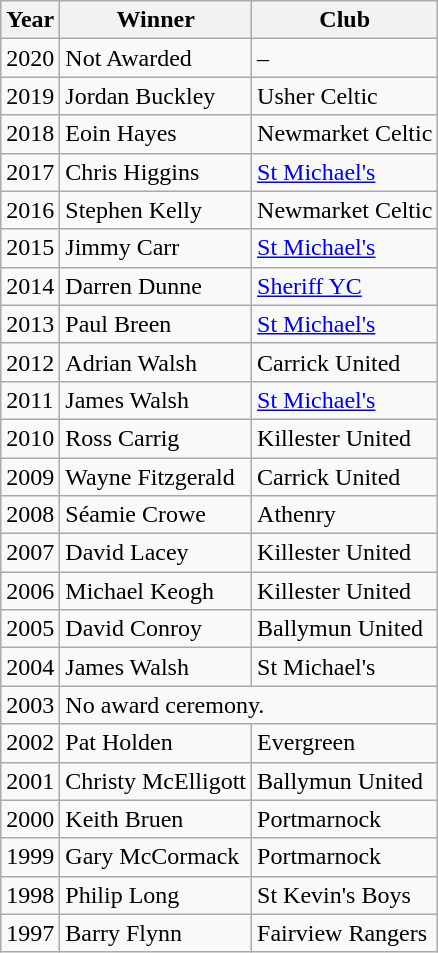<table class="wikitable">
<tr>
<th>Year</th>
<th>Winner</th>
<th>Club</th>
</tr>
<tr>
<td>2020</td>
<td>Not Awarded</td>
<td>–</td>
</tr>
<tr>
<td>2019</td>
<td>Jordan Buckley</td>
<td>Usher Celtic</td>
</tr>
<tr>
<td>2018</td>
<td>Eoin Hayes</td>
<td>Newmarket Celtic</td>
</tr>
<tr>
<td>2017</td>
<td>Chris Higgins</td>
<td><a href='#'>St Michael's</a></td>
</tr>
<tr>
<td>2016</td>
<td>Stephen Kelly</td>
<td>Newmarket Celtic</td>
</tr>
<tr>
<td>2015</td>
<td>Jimmy Carr</td>
<td><a href='#'>St Michael's</a></td>
</tr>
<tr>
<td>2014</td>
<td>Darren Dunne</td>
<td><a href='#'>Sheriff YC</a></td>
</tr>
<tr>
<td>2013</td>
<td>Paul Breen</td>
<td><a href='#'>St Michael's</a></td>
</tr>
<tr>
<td>2012</td>
<td>Adrian Walsh</td>
<td>Carrick United</td>
</tr>
<tr>
<td>2011</td>
<td>James Walsh</td>
<td><a href='#'>St Michael's</a></td>
</tr>
<tr>
<td>2010</td>
<td>Ross Carrig</td>
<td>Killester United</td>
</tr>
<tr>
<td>2009</td>
<td>Wayne Fitzgerald</td>
<td>Carrick United</td>
</tr>
<tr>
<td>2008</td>
<td>Séamie Crowe</td>
<td>Athenry</td>
</tr>
<tr>
<td>2007</td>
<td>David Lacey</td>
<td>Killester United</td>
</tr>
<tr>
<td>2006</td>
<td>Michael Keogh</td>
<td>Killester United</td>
</tr>
<tr>
<td>2005</td>
<td>David Conroy</td>
<td>Ballymun United</td>
</tr>
<tr>
<td>2004</td>
<td>James Walsh</td>
<td>St Michael's</td>
</tr>
<tr>
<td>2003</td>
<td colspan="2">No award ceremony.</td>
</tr>
<tr>
<td>2002</td>
<td>Pat Holden</td>
<td>Evergreen</td>
</tr>
<tr>
<td>2001</td>
<td>Christy McElligott</td>
<td>Ballymun United</td>
</tr>
<tr>
<td>2000</td>
<td>Keith Bruen</td>
<td>Portmarnock</td>
</tr>
<tr>
<td>1999</td>
<td>Gary McCormack</td>
<td>Portmarnock</td>
</tr>
<tr>
<td>1998</td>
<td>Philip Long</td>
<td>St Kevin's Boys</td>
</tr>
<tr>
<td>1997</td>
<td>Barry Flynn</td>
<td>Fairview Rangers</td>
</tr>
</table>
